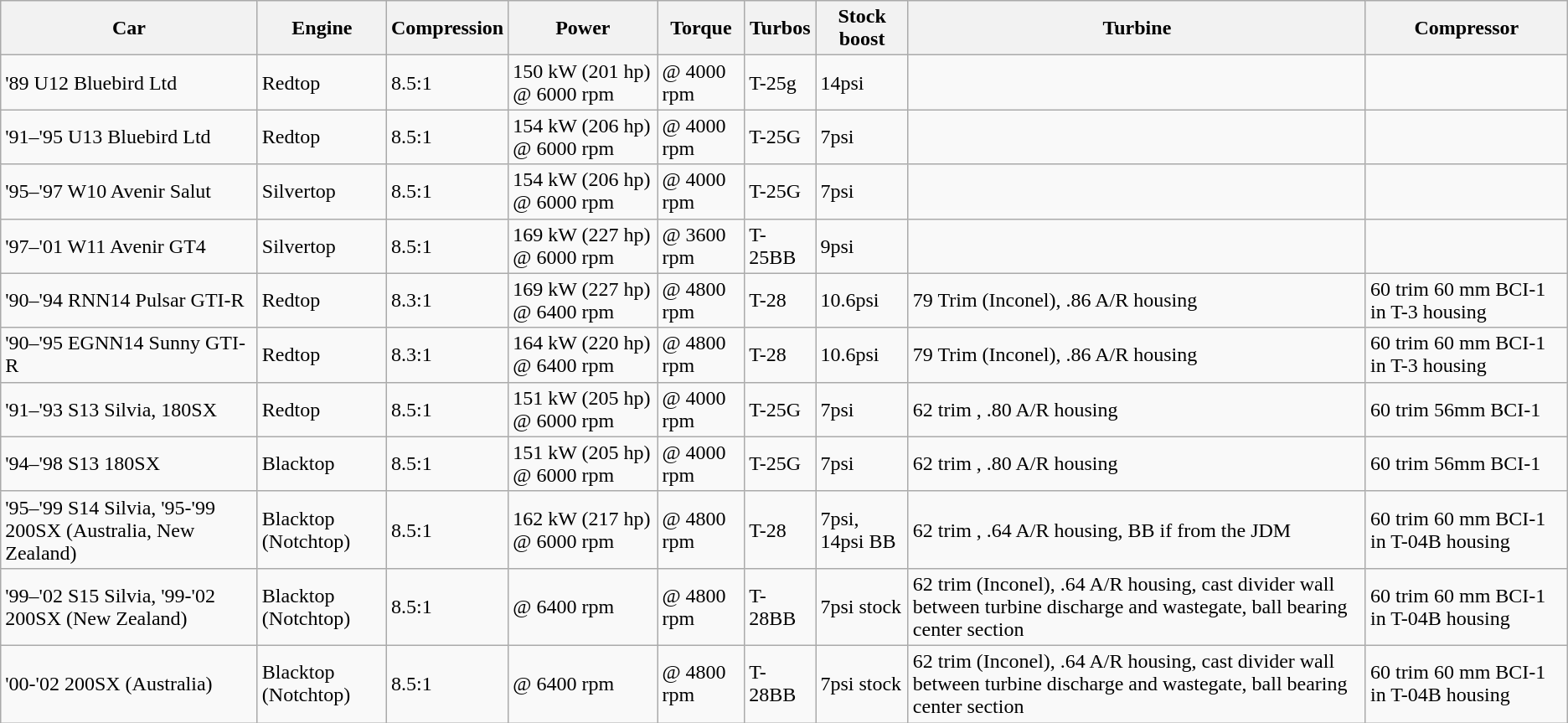<table class="wikitable">
<tr>
<th>Car</th>
<th>Engine</th>
<th>Compression</th>
<th>Power</th>
<th>Torque</th>
<th>Turbos</th>
<th>Stock boost</th>
<th>Turbine</th>
<th>Compressor</th>
</tr>
<tr>
<td>'89 U12 Bluebird Ltd</td>
<td>Redtop</td>
<td>8.5:1</td>
<td>150 kW (201 hp) @ 6000 rpm</td>
<td> @ 4000 rpm</td>
<td>T-25g</td>
<td>14psi</td>
<td></td>
<td></td>
</tr>
<tr>
<td>'91–'95 U13 Bluebird Ltd</td>
<td>Redtop</td>
<td>8.5:1</td>
<td>154 kW (206 hp) @ 6000 rpm</td>
<td> @ 4000 rpm</td>
<td>T-25G</td>
<td>7psi</td>
<td></td>
<td></td>
</tr>
<tr>
<td>'95–'97 W10 Avenir Salut</td>
<td>Silvertop</td>
<td>8.5:1</td>
<td>154 kW (206 hp) @ 6000 rpm</td>
<td> @ 4000 rpm</td>
<td>T-25G</td>
<td>7psi</td>
<td></td>
<td></td>
</tr>
<tr>
<td>'97–'01 W11 Avenir GT4</td>
<td>Silvertop</td>
<td>8.5:1</td>
<td>169 kW (227 hp) @ 6000 rpm</td>
<td> @ 3600 rpm</td>
<td>T-25BB</td>
<td>9psi</td>
<td></td>
<td></td>
</tr>
<tr>
<td>'90–'94 RNN14 Pulsar GTI-R</td>
<td>Redtop</td>
<td>8.3:1</td>
<td>169 kW (227 hp) @ 6400 rpm</td>
<td> @ 4800 rpm</td>
<td>T-28</td>
<td>10.6psi</td>
<td>79 Trim  (Inconel), .86 A/R housing</td>
<td>60 trim 60 mm BCI-1 in T-3 housing</td>
</tr>
<tr>
<td>'90–'95 EGNN14 Sunny GTI-R</td>
<td>Redtop</td>
<td>8.3:1</td>
<td>164 kW (220 hp) @ 6400 rpm</td>
<td> @ 4800 rpm</td>
<td>T-28</td>
<td>10.6psi</td>
<td>79 Trim  (Inconel), .86 A/R housing</td>
<td>60 trim 60 mm BCI-1 in T-3 housing</td>
</tr>
<tr>
<td>'91–'93 S13 Silvia, 180SX</td>
<td>Redtop</td>
<td>8.5:1</td>
<td>151 kW (205 hp) @ 6000 rpm</td>
<td> @ 4000 rpm</td>
<td>T-25G</td>
<td>7psi</td>
<td>62 trim , .80 A/R housing</td>
<td>60 trim 56mm BCI-1</td>
</tr>
<tr>
<td>'94–'98 S13 180SX</td>
<td>Blacktop</td>
<td>8.5:1</td>
<td>151 kW (205 hp) @ 6000 rpm</td>
<td> @ 4000 rpm</td>
<td>T-25G</td>
<td>7psi</td>
<td>62 trim , .80 A/R housing</td>
<td>60 trim 56mm BCI-1</td>
</tr>
<tr>
<td>'95–'99 S14 Silvia, '95-'99 200SX (Australia, New Zealand)</td>
<td>Blacktop (Notchtop)</td>
<td>8.5:1</td>
<td>162 kW (217 hp) @ 6000 rpm</td>
<td> @ 4800 rpm</td>
<td>T-28</td>
<td>7psi, 14psi BB</td>
<td>62 trim , .64 A/R housing, BB if from the JDM</td>
<td>60 trim 60 mm BCI-1 in T-04B housing</td>
</tr>
<tr>
<td>'99–'02 S15 Silvia, '99-'02 200SX (New Zealand)</td>
<td>Blacktop (Notchtop)</td>
<td>8.5:1</td>
<td> @ 6400 rpm</td>
<td> @ 4800 rpm</td>
<td>T-28BB</td>
<td>7psi stock</td>
<td>62 trim  (Inconel), .64 A/R housing, cast divider wall between turbine discharge and wastegate, ball bearing center section</td>
<td>60 trim 60 mm BCI-1 in T-04B housing</td>
</tr>
<tr>
<td>'00-'02 200SX (Australia)</td>
<td>Blacktop (Notchtop)</td>
<td>8.5:1</td>
<td> @ 6400 rpm</td>
<td> @ 4800 rpm</td>
<td>T-28BB</td>
<td>7psi stock</td>
<td>62 trim  (Inconel), .64 A/R housing, cast divider wall between turbine discharge and wastegate, ball bearing center section</td>
<td>60 trim 60 mm BCI-1 in T-04B housing</td>
</tr>
</table>
